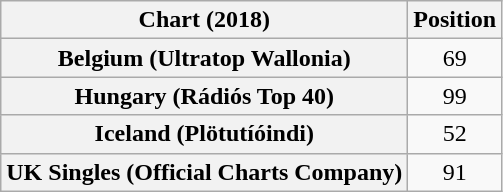<table class="wikitable sortable plainrowheaders" style="text-align:center">
<tr>
<th scope="col">Chart (2018)</th>
<th scope="col">Position</th>
</tr>
<tr>
<th scope="row">Belgium (Ultratop Wallonia)</th>
<td>69</td>
</tr>
<tr>
<th scope="row">Hungary (Rádiós Top 40)</th>
<td>99</td>
</tr>
<tr>
<th scope="row">Iceland (Plötutíóindi)</th>
<td>52</td>
</tr>
<tr>
<th scope="row">UK Singles (Official Charts Company)</th>
<td>91</td>
</tr>
</table>
